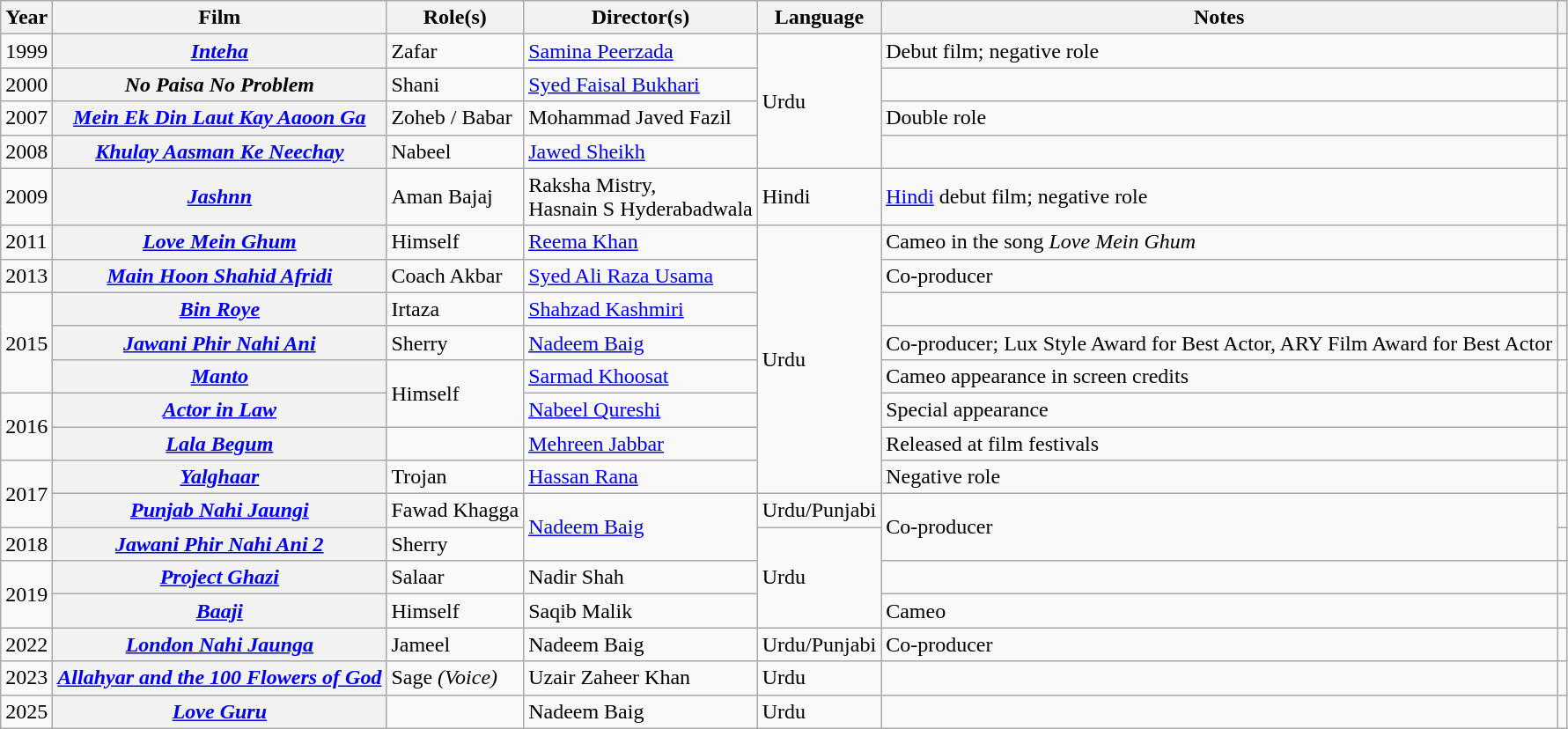<table class="wikitable sortable plainrowheaders">
<tr>
<th>Year</th>
<th>Film</th>
<th>Role(s)</th>
<th>Director(s)</th>
<th>Language</th>
<th>Notes</th>
<th scope="col" class="unsortable"></th>
</tr>
<tr>
<td>1999</td>
<th scope="row"><em><a href='#'>Inteha</a></em></th>
<td>Zafar</td>
<td><a href='#'>Samina Peerzada</a></td>
<td rowspan="4">Urdu</td>
<td>Debut film; negative role</td>
<td></td>
</tr>
<tr>
<td>2000</td>
<th scope="row"><em>No Paisa No Problem</em></th>
<td>Shani</td>
<td><a href='#'>Syed Faisal Bukhari</a></td>
<td></td>
<td></td>
</tr>
<tr>
<td>2007</td>
<th scope="row"><em><a href='#'>Mein Ek Din Laut Kay Aaoon Ga</a></em></th>
<td>Zoheb / Babar</td>
<td>Mohammad Javed Fazil</td>
<td>Double role</td>
<td></td>
</tr>
<tr>
<td>2008</td>
<th scope="row"><em><a href='#'>Khulay Aasman Ke Neechay</a></em></th>
<td>Nabeel</td>
<td><a href='#'>Jawed Sheikh</a></td>
<td></td>
<td></td>
</tr>
<tr>
<td>2009</td>
<th scope="row"><em><a href='#'>Jashnn</a></em></th>
<td>Aman Bajaj</td>
<td>Raksha Mistry, <br> Hasnain S Hyderabadwala</td>
<td>Hindi</td>
<td><a href='#'>Hindi</a> debut film; negative role</td>
<td></td>
</tr>
<tr>
<td>2011</td>
<th scope="row"><em><a href='#'>Love Mein Ghum</a></em></th>
<td>Himself</td>
<td><a href='#'>Reema Khan</a></td>
<td rowspan="8">Urdu</td>
<td>Cameo in the song <em>Love Mein Ghum</em></td>
<td></td>
</tr>
<tr>
<td>2013</td>
<th scope="row"><em><a href='#'>Main Hoon Shahid Afridi</a></em></th>
<td>Coach Akbar</td>
<td><a href='#'>Syed Ali Raza Usama</a></td>
<td>Co-producer</td>
<td><br></td>
</tr>
<tr>
<td rowspan="3">2015</td>
<th scope="row"><em><a href='#'>Bin Roye</a></em></th>
<td>Irtaza</td>
<td><a href='#'>Shahzad Kashmiri</a></td>
<td></td>
<td></td>
</tr>
<tr>
<th scope="row"><em><a href='#'>Jawani Phir Nahi Ani</a></em></th>
<td>Sherry</td>
<td><a href='#'>Nadeem Baig</a></td>
<td>Co-producer; Lux Style Award for Best Actor, ARY Film Award for Best Actor</td>
<td></td>
</tr>
<tr>
<th scope="row"><a href='#'><em>Manto</em></a></th>
<td rowspan="2">Himself</td>
<td><a href='#'>Sarmad Khoosat</a></td>
<td>Cameo appearance in screen credits</td>
<td></td>
</tr>
<tr>
<td rowspan="2">2016</td>
<th scope="row"><em><a href='#'>Actor in Law</a></em></th>
<td><a href='#'>Nabeel Qureshi</a></td>
<td>Special appearance</td>
<td></td>
</tr>
<tr>
<th scope="row"><em><a href='#'>Lala Begum</a></em></th>
<td></td>
<td><a href='#'>Mehreen Jabbar</a></td>
<td>Released at film festivals</td>
<td></td>
</tr>
<tr>
<td rowspan="2">2017</td>
<th scope="row"><em><a href='#'>Yalghaar</a></em></th>
<td>Trojan</td>
<td><a href='#'>Hassan Rana</a></td>
<td>Negative role</td>
<td></td>
</tr>
<tr>
<th scope="row"><em><a href='#'>Punjab Nahi Jaungi</a></em></th>
<td>Fawad Khagga</td>
<td rowspan="2"><a href='#'>Nadeem Baig</a></td>
<td>Urdu/Punjabi</td>
<td rowspan="2">Co-producer</td>
<td></td>
</tr>
<tr>
<td>2018</td>
<th scope="row"><em><a href='#'>Jawani Phir Nahi Ani 2</a></em></th>
<td>Sherry</td>
<td rowspan="3">Urdu</td>
<td></td>
</tr>
<tr>
<td rowspan="2">2019</td>
<th scope="row"><em><a href='#'>Project Ghazi</a></em></th>
<td>Salaar</td>
<td>Nadir Shah</td>
<td></td>
<td></td>
</tr>
<tr>
<th scope="row"><em><a href='#'>Baaji</a></em></th>
<td>Himself</td>
<td>Saqib Malik</td>
<td>Cameo</td>
<td></td>
</tr>
<tr>
<td>2022</td>
<th scope="row"><em><a href='#'>London Nahi Jaunga</a></em></th>
<td>Jameel</td>
<td>Nadeem Baig</td>
<td>Urdu/Punjabi</td>
<td>Co-producer</td>
<td></td>
</tr>
<tr>
<td>2023</td>
<th scope="row"><em><a href='#'>Allahyar and the 100 Flowers of God</a></em></th>
<td>Sage <em>(Voice)</em></td>
<td>Uzair Zaheer Khan</td>
<td>Urdu</td>
<td></td>
<td></td>
</tr>
<tr>
<td>2025</td>
<th scope="row"><em><a href='#'>Love Guru</a></em></th>
<td></td>
<td>Nadeem Baig</td>
<td>Urdu</td>
<td></td>
<td></td>
</tr>
</table>
